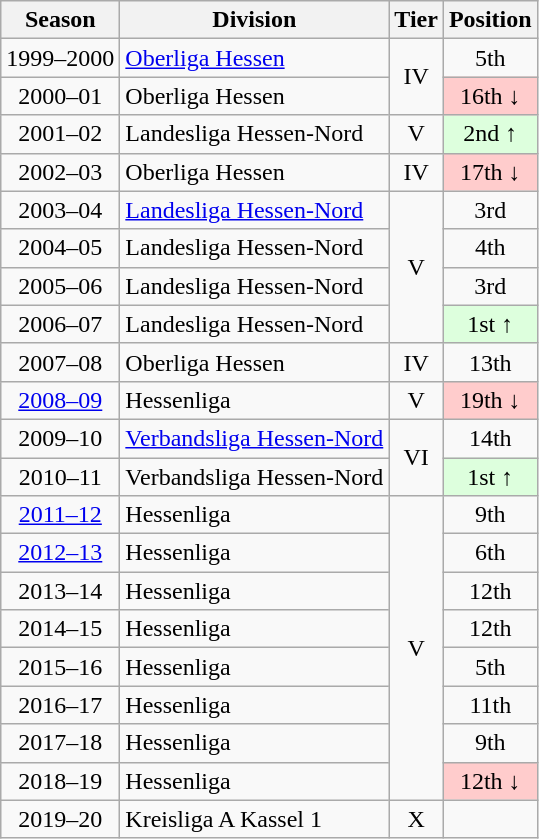<table class="wikitable">
<tr>
<th>Season</th>
<th>Division</th>
<th>Tier</th>
<th>Position</th>
</tr>
<tr align="center">
<td>1999–2000</td>
<td align="left"><a href='#'>Oberliga Hessen</a></td>
<td rowspan=2>IV</td>
<td>5th</td>
</tr>
<tr align="center">
<td>2000–01</td>
<td align="left">Oberliga Hessen</td>
<td style="background:#ffcccc">16th ↓</td>
</tr>
<tr align="center">
<td>2001–02</td>
<td align="left">Landesliga Hessen-Nord</td>
<td>V</td>
<td style="background:#ddffdd">2nd ↑</td>
</tr>
<tr align="center">
<td>2002–03</td>
<td align="left">Oberliga Hessen</td>
<td>IV</td>
<td style="background:#ffcccc">17th ↓</td>
</tr>
<tr align="center">
<td>2003–04</td>
<td align="left"><a href='#'>Landesliga Hessen-Nord</a></td>
<td rowspan=4>V</td>
<td>3rd</td>
</tr>
<tr align="center">
<td>2004–05</td>
<td align="left">Landesliga Hessen-Nord</td>
<td>4th</td>
</tr>
<tr align="center">
<td>2005–06</td>
<td align="left">Landesliga Hessen-Nord</td>
<td>3rd</td>
</tr>
<tr align="center">
<td>2006–07</td>
<td align="left">Landesliga Hessen-Nord</td>
<td style="background:#ddffdd">1st ↑</td>
</tr>
<tr align="center">
<td>2007–08</td>
<td align="left">Oberliga Hessen</td>
<td>IV</td>
<td>13th</td>
</tr>
<tr align="center">
<td><a href='#'>2008–09</a></td>
<td align="left">Hessenliga</td>
<td>V</td>
<td style="background:#ffcccc">19th ↓</td>
</tr>
<tr align="center">
<td>2009–10</td>
<td align="left"><a href='#'>Verbandsliga Hessen-Nord</a></td>
<td rowspan=2>VI</td>
<td>14th</td>
</tr>
<tr align="center">
<td>2010–11</td>
<td align="left">Verbandsliga Hessen-Nord</td>
<td style="background:#ddffdd">1st ↑</td>
</tr>
<tr align="center">
<td><a href='#'>2011–12</a></td>
<td align="left">Hessenliga</td>
<td rowspan=8>V</td>
<td>9th</td>
</tr>
<tr align="center">
<td><a href='#'>2012–13</a></td>
<td align="left">Hessenliga</td>
<td>6th</td>
</tr>
<tr align="center">
<td>2013–14</td>
<td align="left">Hessenliga</td>
<td>12th</td>
</tr>
<tr align="center">
<td>2014–15</td>
<td align="left">Hessenliga</td>
<td>12th</td>
</tr>
<tr align="center">
<td>2015–16</td>
<td align="left">Hessenliga</td>
<td>5th</td>
</tr>
<tr align="center">
<td>2016–17</td>
<td align="left">Hessenliga</td>
<td>11th</td>
</tr>
<tr align="center">
<td>2017–18</td>
<td align="left">Hessenliga</td>
<td>9th</td>
</tr>
<tr align="center">
<td>2018–19</td>
<td align="left">Hessenliga</td>
<td style="background:#ffcccc">12th ↓</td>
</tr>
<tr align="center">
<td>2019–20</td>
<td align="left">Kreisliga A Kassel 1</td>
<td>X</td>
<td></td>
</tr>
</table>
